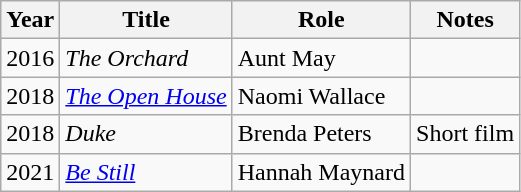<table class="wikitable sortable">
<tr>
<th>Year</th>
<th>Title</th>
<th>Role</th>
<th>Notes</th>
</tr>
<tr>
<td>2016</td>
<td data-sort-value="Orchard, The"><em>The Orchard</em></td>
<td>Aunt May</td>
<td></td>
</tr>
<tr>
<td>2018</td>
<td data-sort-value="Open House, The"><em><a href='#'>The Open House</a></em></td>
<td>Naomi Wallace</td>
<td></td>
</tr>
<tr>
<td>2018</td>
<td><em>Duke</em></td>
<td>Brenda Peters</td>
<td>Short film</td>
</tr>
<tr>
<td>2021</td>
<td><a href='#'><em>Be Still</em></a></td>
<td>Hannah Maynard</td>
<td></td>
</tr>
</table>
